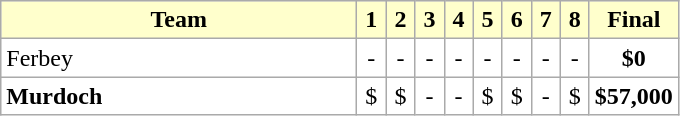<table class="wikitable">
<tr align=center bgcolor="#ffffcc">
<td width=12><strong>Team</strong></td>
<td width=12><strong>1</strong></td>
<td width=12><strong>2</strong></td>
<td width=12><strong>3</strong></td>
<td width=12><strong>4</strong></td>
<td width=12><strong>5</strong></td>
<td width=12><strong>6</strong></td>
<td width=12><strong>7</strong></td>
<td width=12><strong>8</strong></td>
<td><strong>Final</strong></td>
</tr>
<tr align=center bgcolor="FFFFFF">
<td align=left width=230 nowrap>Ferbey</td>
<td>-</td>
<td>-</td>
<td>-</td>
<td>-</td>
<td>-</td>
<td>-</td>
<td>-</td>
<td>-</td>
<td><strong>$0</strong></td>
</tr>
<tr align=center bgcolor="FFFFFF">
<td align=left width=230 nowrap><strong>Murdoch</strong> </td>
<td>$</td>
<td>$</td>
<td>-</td>
<td>-</td>
<td>$</td>
<td>$</td>
<td>-</td>
<td>$</td>
<td><strong>$57,000</strong></td>
</tr>
</table>
